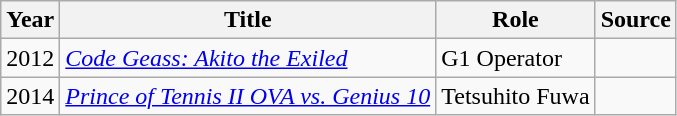<table class="wikitable sortable plainrowheaders">
<tr>
<th>Year</th>
<th>Title</th>
<th>Role</th>
<th class="unsortable">Source</th>
</tr>
<tr>
<td>2012</td>
<td><em><a href='#'>Code Geass: Akito the Exiled</a></em></td>
<td>G1 Operator</td>
<td></td>
</tr>
<tr>
<td>2014</td>
<td><em><a href='#'>Prince of Tennis II OVA vs. Genius 10</a></em></td>
<td>Tetsuhito Fuwa</td>
<td></td>
</tr>
</table>
